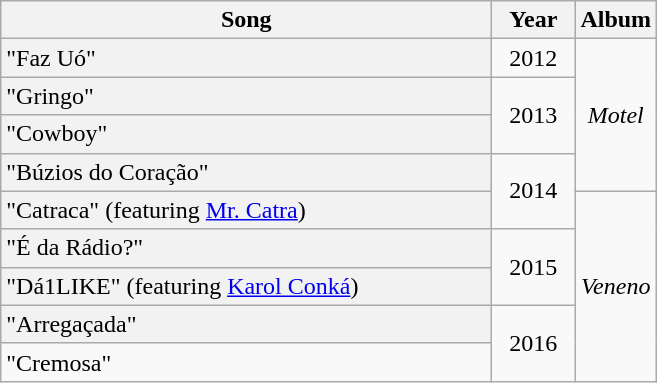<table class="wikitable plainrowheaders">
<tr>
<th rowspan="1" style="width:20em;">Song</th>
<th rowspan="1" style="width:3em;">Year</th>
<th rowspan="1">Album</th>
</tr>
<tr>
<td scope="row" style="background-color: #f2f2f2;">"Faz Uó"</td>
<td style="text-align:center;">2012</td>
<td rowspan="4" style="text-align:center; font-style:italic;">Motel</td>
</tr>
<tr>
<td scope="row" style="background-color: #f2f2f2;">"Gringo"</td>
<td rowspan="2" style="text-align:center;">2013</td>
</tr>
<tr>
<td scope="row" style="background-color: #f2f2f2;">"Cowboy"</td>
</tr>
<tr>
<td scope="row" style="background-color: #f2f2f2;">"Búzios do Coração"</td>
<td rowspan="2" style="text-align:center;">2014</td>
</tr>
<tr>
<td scope="row" style="background-color: #f2f2f2;">"Catraca" <span>(featuring <a href='#'>Mr. Catra</a>)</span></td>
<td rowspan="5" style="text-align:center; font-style:italic;">Veneno</td>
</tr>
<tr>
<td scope="row" style="background-color: #f2f2f2;">"É da Rádio?"</td>
<td rowspan="2" style="text-align:center;">2015</td>
</tr>
<tr>
<td scope="row" style="background-color: #f2f2f2;">"Dá1LIKE" <span>(featuring <a href='#'>Karol Conká</a>)</span></td>
</tr>
<tr>
<td scope="row" style="background-color: #f2f2f2;">"Arregaçada"</td>
<td rowspan="2" style="text-align:center;">2016</td>
</tr>
<tr>
<td>"Cremosa"</td>
</tr>
</table>
